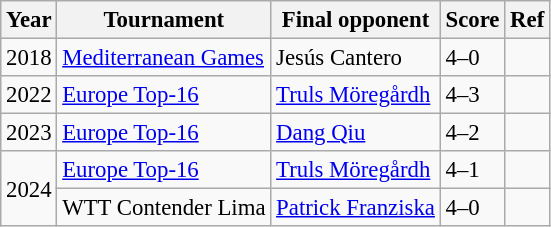<table class="wikitable" style="font-size: 95%;">
<tr>
<th>Year</th>
<th>Tournament</th>
<th>Final opponent</th>
<th>Score</th>
<th>Ref</th>
</tr>
<tr>
<td>2018</td>
<td><a href='#'>Mediterranean Games</a></td>
<td> Jesús Cantero</td>
<td>4–0</td>
<td></td>
</tr>
<tr>
<td>2022</td>
<td><a href='#'>Europe Top-16</a></td>
<td> <a href='#'>Truls Möregårdh</a></td>
<td>4–3</td>
<td></td>
</tr>
<tr>
<td>2023</td>
<td><a href='#'>Europe Top-16</a></td>
<td> <a href='#'>Dang Qiu</a></td>
<td>4–2</td>
<td></td>
</tr>
<tr>
<td rowspan="2">2024</td>
<td><a href='#'>Europe Top-16</a></td>
<td> <a href='#'>Truls Möregårdh</a></td>
<td>4–1</td>
<td></td>
</tr>
<tr>
<td>WTT Contender Lima</td>
<td> <a href='#'>Patrick Franziska</a></td>
<td>4–0</td>
<td></td>
</tr>
</table>
